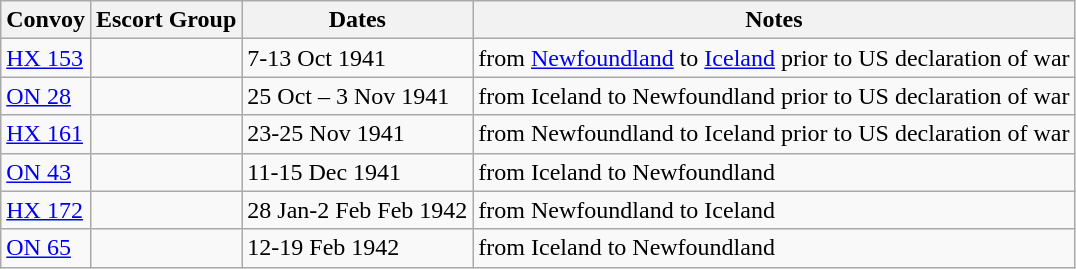<table class="wikitable">
<tr>
<th>Convoy</th>
<th>Escort Group</th>
<th>Dates</th>
<th>Notes</th>
</tr>
<tr>
<td><a href='#'>HX 153</a></td>
<td></td>
<td>7-13 Oct 1941</td>
<td>from <a href='#'>Newfoundland</a> to <a href='#'>Iceland</a> prior to US declaration of war</td>
</tr>
<tr>
<td><a href='#'>ON 28</a></td>
<td></td>
<td>25 Oct – 3 Nov 1941</td>
<td>from Iceland to Newfoundland prior to US declaration of war</td>
</tr>
<tr>
<td><a href='#'>HX 161</a></td>
<td></td>
<td>23-25 Nov 1941</td>
<td>from Newfoundland to Iceland prior to US declaration of war</td>
</tr>
<tr>
<td><a href='#'>ON 43</a></td>
<td></td>
<td>11-15 Dec 1941</td>
<td>from Iceland to Newfoundland</td>
</tr>
<tr>
<td><a href='#'>HX 172</a></td>
<td></td>
<td>28 Jan-2 Feb Feb 1942</td>
<td>from Newfoundland to Iceland</td>
</tr>
<tr>
<td><a href='#'>ON 65</a></td>
<td></td>
<td>12-19 Feb 1942</td>
<td>from Iceland to Newfoundland</td>
</tr>
</table>
